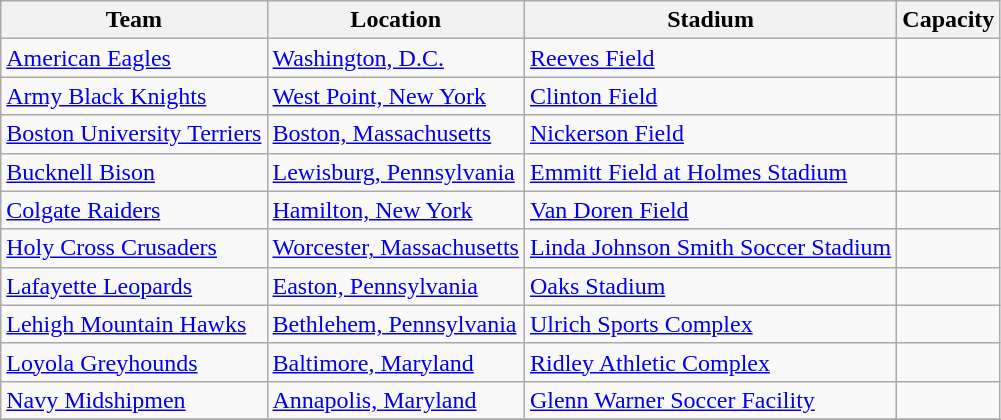<table class="wikitable sortable" style="text-align: left;">
<tr>
<th>Team</th>
<th>Location</th>
<th>Stadium</th>
<th>Capacity</th>
</tr>
<tr>
<td><a href='#'>American Eagles</a></td>
<td><a href='#'>Washington, D.C.</a></td>
<td><a href='#'>Reeves Field</a></td>
<td align="center"></td>
</tr>
<tr>
<td><a href='#'>Army Black Knights</a></td>
<td><a href='#'>West Point, New York</a></td>
<td><a href='#'>Clinton Field</a></td>
<td align="center"></td>
</tr>
<tr>
<td><a href='#'>Boston University Terriers</a></td>
<td><a href='#'>Boston, Massachusetts</a></td>
<td><a href='#'>Nickerson Field</a></td>
<td align="center"></td>
</tr>
<tr>
<td><a href='#'>Bucknell Bison</a></td>
<td><a href='#'>Lewisburg, Pennsylvania</a></td>
<td><a href='#'>Emmitt Field at Holmes Stadium</a></td>
<td align="center"></td>
</tr>
<tr>
<td><a href='#'>Colgate Raiders</a></td>
<td><a href='#'>Hamilton, New York</a></td>
<td><a href='#'>Van Doren Field</a></td>
<td align="center"></td>
</tr>
<tr>
<td><a href='#'>Holy Cross Crusaders</a></td>
<td><a href='#'>Worcester, Massachusetts</a></td>
<td><a href='#'>Linda Johnson Smith Soccer Stadium</a></td>
<td align="center"></td>
</tr>
<tr>
<td><a href='#'>Lafayette Leopards</a></td>
<td><a href='#'>Easton, Pennsylvania</a></td>
<td><a href='#'>Oaks Stadium</a></td>
<td align="center"></td>
</tr>
<tr>
<td><a href='#'>Lehigh Mountain Hawks</a></td>
<td><a href='#'>Bethlehem, Pennsylvania</a></td>
<td><a href='#'>Ulrich Sports Complex</a></td>
<td align="center"></td>
</tr>
<tr>
<td><a href='#'>Loyola Greyhounds</a></td>
<td><a href='#'>Baltimore, Maryland</a></td>
<td><a href='#'>Ridley Athletic Complex</a></td>
<td align="center"></td>
</tr>
<tr>
<td><a href='#'>Navy Midshipmen</a></td>
<td><a href='#'>Annapolis, Maryland</a></td>
<td><a href='#'>Glenn Warner Soccer Facility</a></td>
<td align="center"></td>
</tr>
<tr>
</tr>
</table>
